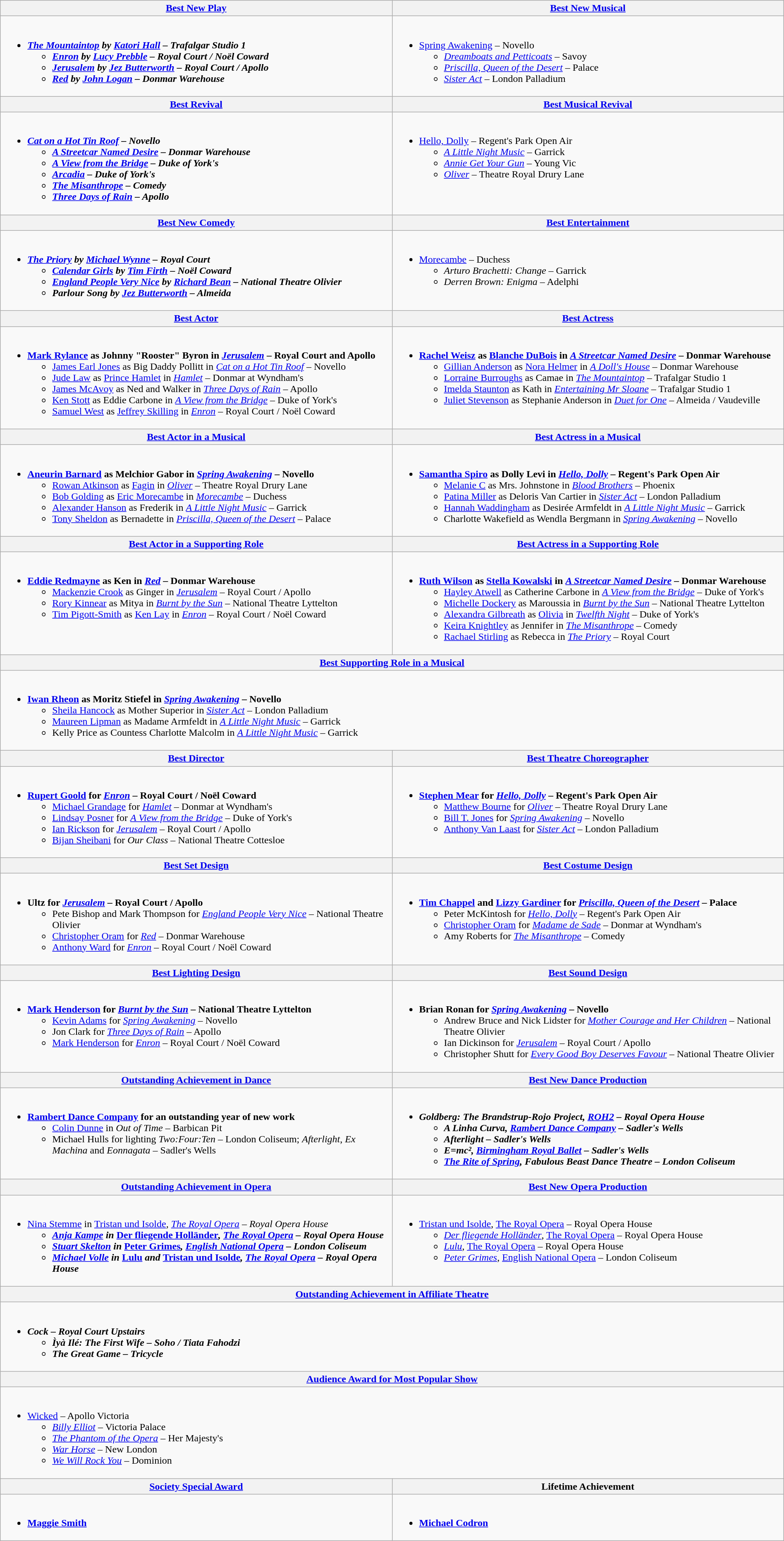<table class=wikitable style="width:100%">
<tr>
<th width="50%"><a href='#'>Best New Play</a></th>
<th width="50%"><a href='#'>Best New Musical</a></th>
</tr>
<tr>
<td valign="top"><br><ul><li><strong><em><a href='#'>The Mountaintop</a><em> by <a href='#'>Katori Hall</a> – Trafalgar Studio 1<strong><ul><li></em><a href='#'>Enron</a><em> by <a href='#'>Lucy Prebble</a> – Royal Court / Noël Coward</li><li></em><a href='#'>Jerusalem</a><em> by <a href='#'>Jez Butterworth</a> – Royal Court / Apollo</li><li></em><a href='#'>Red</a><em> by <a href='#'>John Logan</a> – Donmar Warehouse</li></ul></li></ul></td>
<td valign="top"><br><ul><li></em></strong><a href='#'>Spring Awakening</a></em> – Novello</strong><ul><li><em><a href='#'>Dreamboats and Petticoats</a></em> – Savoy</li><li><em><a href='#'>Priscilla, Queen of the Desert</a></em> – Palace</li><li><em><a href='#'>Sister Act</a></em> – London Palladium</li></ul></li></ul></td>
</tr>
<tr>
<th style="width="50%"><a href='#'>Best Revival</a></th>
<th style="width="50%"><a href='#'>Best Musical Revival</a></th>
</tr>
<tr>
<td valign="top"><br><ul><li><strong><em><a href='#'>Cat on a Hot Tin Roof</a><em> – Novello<strong><ul><li></em><a href='#'>A Streetcar Named Desire</a><em> – Donmar Warehouse</li><li></em><a href='#'>A View from the Bridge</a><em> – Duke of York's</li><li></em><a href='#'>Arcadia</a><em> – Duke of York's</li><li></em><a href='#'>The Misanthrope</a><em> – Comedy</li><li></em><a href='#'>Three Days of Rain</a><em> – Apollo</li></ul></li></ul></td>
<td valign="top"><br><ul><li></em></strong><a href='#'>Hello, Dolly</a></em> – Regent's Park Open Air</strong><ul><li><em><a href='#'>A Little Night Music</a></em> – Garrick</li><li><em><a href='#'>Annie Get Your Gun</a></em> – Young Vic</li><li><em><a href='#'>Oliver</a></em> – Theatre Royal Drury Lane</li></ul></li></ul></td>
</tr>
<tr>
<th style="width="50%"><a href='#'>Best New Comedy</a></th>
<th style="width="50%"><a href='#'>Best Entertainment</a></th>
</tr>
<tr>
<td valign="top"><br><ul><li><strong><em><a href='#'>The Priory</a><em> by <a href='#'>Michael Wynne</a> – Royal Court<strong><ul><li></em><a href='#'>Calendar Girls</a><em> by <a href='#'>Tim Firth</a> – Noël Coward</li><li></em><a href='#'>England People Very Nice</a><em> by <a href='#'>Richard Bean</a> – National Theatre Olivier</li><li></em>Parlour Song<em> by <a href='#'>Jez Butterworth</a> – Almeida</li></ul></li></ul></td>
<td valign="top"><br><ul><li></em></strong><a href='#'>Morecambe</a></em> – Duchess</strong><ul><li><em>Arturo Brachetti: Change</em> – Garrick</li><li><em>Derren Brown: Enigma</em> – Adelphi</li></ul></li></ul></td>
</tr>
<tr>
<th style="width="50%"><a href='#'>Best Actor</a></th>
<th style="width="50%"><a href='#'>Best Actress</a></th>
</tr>
<tr>
<td valign="top"><br><ul><li><strong><a href='#'>Mark Rylance</a> as Johnny "Rooster" Byron in <em><a href='#'>Jerusalem</a></em> – Royal Court and Apollo</strong><ul><li><a href='#'>James Earl Jones</a> as Big Daddy Pollitt in <em><a href='#'>Cat on a Hot Tin Roof</a></em> – Novello</li><li><a href='#'>Jude Law</a> as <a href='#'>Prince Hamlet</a> in <em><a href='#'>Hamlet</a></em> – Donmar at Wyndham's</li><li><a href='#'>James McAvoy</a> as Ned and Walker in <em><a href='#'>Three Days of Rain</a></em> – Apollo</li><li><a href='#'>Ken Stott</a> as Eddie Carbone in <em><a href='#'>A View from the Bridge</a></em> – Duke of York's</li><li><a href='#'>Samuel West</a> as <a href='#'>Jeffrey Skilling</a> in <em><a href='#'>Enron</a></em> – Royal Court / Noël Coward</li></ul></li></ul></td>
<td valign="top"><br><ul><li><strong><a href='#'>Rachel Weisz</a> as <a href='#'>Blanche DuBois</a> in <em><a href='#'>A Streetcar Named Desire</a></em> – Donmar Warehouse</strong><ul><li><a href='#'>Gillian Anderson</a> as <a href='#'>Nora Helmer</a> in <em><a href='#'>A Doll's House</a></em> – Donmar Warehouse</li><li><a href='#'>Lorraine Burroughs</a> as Camae in <em><a href='#'>The Mountaintop</a></em> – Trafalgar Studio 1</li><li><a href='#'>Imelda Staunton</a> as Kath in <em><a href='#'>Entertaining Mr Sloane</a></em> – Trafalgar Studio 1</li><li><a href='#'>Juliet Stevenson</a> as Stephanie Anderson in <em><a href='#'>Duet for One</a></em> – Almeida / Vaudeville</li></ul></li></ul></td>
</tr>
<tr>
<th style="width="50%"><a href='#'>Best Actor in a Musical</a></th>
<th style="width="50%"><a href='#'>Best Actress in a Musical</a></th>
</tr>
<tr>
<td valign="top"><br><ul><li><strong><a href='#'>Aneurin Barnard</a> as Melchior Gabor in <em><a href='#'>Spring Awakening</a></em> – Novello</strong><ul><li><a href='#'>Rowan Atkinson</a> as <a href='#'>Fagin</a> in <em><a href='#'>Oliver</a></em> – Theatre Royal Drury Lane</li><li><a href='#'>Bob Golding</a> as <a href='#'>Eric Morecambe</a> in <em><a href='#'>Morecambe</a></em> – Duchess</li><li><a href='#'>Alexander Hanson</a> as Frederik in <em><a href='#'>A Little Night Music</a></em> – Garrick</li><li><a href='#'>Tony Sheldon</a> as Bernadette in <em><a href='#'>Priscilla, Queen of the Desert</a></em> – Palace</li></ul></li></ul></td>
<td valign="top"><br><ul><li><strong><a href='#'>Samantha Spiro</a> as Dolly Levi in <em><a href='#'>Hello, Dolly</a></em> – Regent's Park Open Air</strong><ul><li><a href='#'>Melanie C</a> as Mrs. Johnstone in <em><a href='#'>Blood Brothers</a></em> – Phoenix</li><li><a href='#'>Patina Miller</a> as Deloris Van Cartier in <em><a href='#'>Sister Act</a></em> – London Palladium</li><li><a href='#'>Hannah Waddingham</a> as Desirée Armfeldt in <em><a href='#'>A Little Night Music</a></em> – Garrick</li><li>Charlotte Wakefield as Wendla Bergmann in <em><a href='#'>Spring Awakening</a></em> – Novello</li></ul></li></ul></td>
</tr>
<tr>
<th style="width="50%"><a href='#'>Best Actor in a Supporting Role</a></th>
<th style="width="50%"><a href='#'>Best Actress in a Supporting Role</a></th>
</tr>
<tr>
<td valign="top"><br><ul><li><strong><a href='#'>Eddie Redmayne</a> as Ken in <em><a href='#'>Red</a></em> – Donmar Warehouse</strong><ul><li><a href='#'>Mackenzie Crook</a> as Ginger in <em><a href='#'>Jerusalem</a></em> – Royal Court / Apollo</li><li><a href='#'>Rory Kinnear</a> as Mitya in <em><a href='#'>Burnt by the Sun</a></em> – National Theatre Lyttelton</li><li><a href='#'>Tim Pigott-Smith</a> as <a href='#'>Ken Lay</a> in <em><a href='#'>Enron</a></em> – Royal Court / Noël Coward</li></ul></li></ul></td>
<td valign="top"><br><ul><li><strong><a href='#'>Ruth Wilson</a> as <a href='#'>Stella Kowalski</a> in <em><a href='#'>A Streetcar Named Desire</a></em> – Donmar Warehouse</strong><ul><li><a href='#'>Hayley Atwell</a> as Catherine Carbone in <em><a href='#'>A View from the Bridge</a></em> – Duke of York's</li><li><a href='#'>Michelle Dockery</a> as Maroussia in <em><a href='#'>Burnt by the Sun</a></em> – National Theatre Lyttelton</li><li><a href='#'>Alexandra Gilbreath</a> as <a href='#'>Olivia</a> in <em><a href='#'>Twelfth Night</a></em> – Duke of York's</li><li><a href='#'>Keira Knightley</a> as Jennifer in <em><a href='#'>The Misanthrope</a></em> – Comedy</li><li><a href='#'>Rachael Stirling</a> as Rebecca in <em><a href='#'>The Priory</a></em> – Royal Court</li></ul></li></ul></td>
</tr>
<tr>
<th colspan=2><a href='#'>Best Supporting Role in a Musical</a></th>
</tr>
<tr>
<td colspan=2 valign="top"><br><ul><li><strong><a href='#'>Iwan Rheon</a> as Moritz Stiefel in <em><a href='#'>Spring Awakening</a></em> – Novello</strong><ul><li><a href='#'>Sheila Hancock</a> as Mother Superior in <em><a href='#'>Sister Act</a></em> – London Palladium</li><li><a href='#'>Maureen Lipman</a> as Madame Armfeldt in <em><a href='#'>A Little Night Music</a></em> – Garrick</li><li>Kelly Price as Countess Charlotte Malcolm in <em><a href='#'>A Little Night Music</a></em> – Garrick</li></ul></li></ul></td>
</tr>
<tr>
<th style="width="50%"><a href='#'>Best Director</a></th>
<th style="width="50%"><a href='#'>Best Theatre Choreographer</a></th>
</tr>
<tr>
<td valign="top"><br><ul><li><strong><a href='#'>Rupert Goold</a> for <em><a href='#'>Enron</a></em> – Royal Court / Noël Coward</strong><ul><li><a href='#'>Michael Grandage</a> for <em><a href='#'>Hamlet</a></em> – Donmar at Wyndham's</li><li><a href='#'>Lindsay Posner</a> for <em><a href='#'>A View from the Bridge</a></em> – Duke of York's</li><li><a href='#'>Ian Rickson</a> for <em><a href='#'>Jerusalem</a></em> – Royal Court / Apollo</li><li><a href='#'>Bijan Sheibani</a> for <em>Our Class</em> – National Theatre Cottesloe</li></ul></li></ul></td>
<td valign="top"><br><ul><li><strong><a href='#'>Stephen Mear</a> for <em><a href='#'>Hello, Dolly</a></em> – Regent's Park Open Air</strong><ul><li><a href='#'>Matthew Bourne</a> for <em><a href='#'>Oliver</a></em> – Theatre Royal Drury Lane</li><li><a href='#'>Bill T. Jones</a> for <em><a href='#'>Spring Awakening</a></em> – Novello</li><li><a href='#'>Anthony Van Laast</a> for <em><a href='#'>Sister Act</a></em> – London Palladium</li></ul></li></ul></td>
</tr>
<tr>
<th style="width="50%"><a href='#'>Best Set Design</a></th>
<th style="width="50%"><a href='#'>Best Costume Design</a></th>
</tr>
<tr>
<td valign="top"><br><ul><li><strong>Ultz for <em><a href='#'>Jerusalem</a></em> – Royal Court / Apollo</strong><ul><li>Pete Bishop and Mark Thompson for <em><a href='#'>England People Very Nice</a></em> – National Theatre Olivier</li><li><a href='#'>Christopher Oram</a> for <em><a href='#'>Red</a></em> – Donmar Warehouse</li><li><a href='#'>Anthony Ward</a> for <em><a href='#'>Enron</a></em> – Royal Court / Noël Coward</li></ul></li></ul></td>
<td valign="top"><br><ul><li><strong><a href='#'>Tim Chappel</a> and <a href='#'>Lizzy Gardiner</a> for <em><a href='#'>Priscilla, Queen of the Desert</a></em> – Palace</strong><ul><li>Peter McKintosh for <em><a href='#'>Hello, Dolly</a></em> – Regent's Park Open Air</li><li><a href='#'>Christopher Oram</a> for <em><a href='#'>Madame de Sade</a></em> – Donmar at Wyndham's</li><li>Amy Roberts for <em><a href='#'>The Misanthrope</a></em> – Comedy</li></ul></li></ul></td>
</tr>
<tr>
<th style="width="50%"><a href='#'>Best Lighting Design</a></th>
<th style="width="50%"><a href='#'>Best Sound Design</a></th>
</tr>
<tr>
<td valign="top"><br><ul><li><strong><a href='#'>Mark Henderson</a> for <em><a href='#'>Burnt by the Sun</a></em> – National Theatre Lyttelton</strong><ul><li><a href='#'>Kevin Adams</a> for <em><a href='#'>Spring Awakening</a></em> – Novello</li><li>Jon Clark for <em><a href='#'>Three Days of Rain</a></em> – Apollo</li><li><a href='#'>Mark Henderson</a> for <em><a href='#'>Enron</a></em> – Royal Court / Noël Coward</li></ul></li></ul></td>
<td valign="top"><br><ul><li><strong>Brian Ronan for <em><a href='#'>Spring Awakening</a></em> – Novello</strong><ul><li>Andrew Bruce and Nick Lidster for <em><a href='#'>Mother Courage and Her Children</a></em> – National Theatre Olivier</li><li>Ian Dickinson for <em><a href='#'>Jerusalem</a></em> – Royal Court / Apollo</li><li>Christopher Shutt for <em><a href='#'>Every Good Boy Deserves Favour</a></em> – National Theatre Olivier</li></ul></li></ul></td>
</tr>
<tr>
<th style="width="50%"><a href='#'>Outstanding Achievement in Dance</a></th>
<th style="width="50%"><a href='#'>Best New Dance Production</a></th>
</tr>
<tr>
<td valign="top"><br><ul><li><strong><a href='#'>Rambert Dance Company</a> for an outstanding year of new work</strong><ul><li><a href='#'>Colin Dunne</a> in <em>Out of Time</em> – Barbican Pit</li><li>Michael Hulls for lighting <em>Two:Four:Ten</em> – London Coliseum; <em>Afterlight</em>, <em>Ex Machina</em> and <em>Eonnagata</em> – Sadler's Wells</li></ul></li></ul></td>
<td valign="top"><br><ul><li><strong><em>Goldberg: The Brandstrup-Rojo Project<em>, <a href='#'>ROH2</a> – Royal Opera House<strong><ul><li></em>A Linha Curva<em>, <a href='#'>Rambert Dance Company</a> – Sadler's Wells</li><li></em>Afterlight<em> – Sadler's Wells</li><li></em>E=mc²<em>, <a href='#'>Birmingham Royal Ballet</a> – Sadler's Wells</li><li></em><a href='#'>The Rite of Spring</a><em>, Fabulous Beast Dance Theatre – London Coliseum</li></ul></li></ul></td>
</tr>
<tr>
<th style="width="50%"><a href='#'>Outstanding Achievement in Opera</a></th>
<th style="width="50%"><a href='#'>Best New Opera Production</a></th>
</tr>
<tr>
<td valign="top"><br><ul><li></strong><a href='#'>Nina Stemme</a> in </em><a href='#'>Tristan und Isolde</a><em>, <a href='#'>The Royal Opera</a> – Royal Opera House<strong><ul><li><a href='#'>Anja Kampe</a> in </em><a href='#'>Der fliegende Holländer</a><em>, <a href='#'>The Royal Opera</a> – Royal Opera House</li><li><a href='#'>Stuart Skelton</a> in </em><a href='#'>Peter Grimes</a><em>, <a href='#'>English National Opera</a> – London Coliseum</li><li><a href='#'>Michael Volle</a> in </em><a href='#'>Lulu</a><em> and </em><a href='#'>Tristan und Isolde</a><em>, <a href='#'>The Royal Opera</a> – Royal Opera House</li></ul></li></ul></td>
<td valign="top"><br><ul><li></em></strong><a href='#'>Tristan und Isolde</a></em>, <a href='#'>The Royal Opera</a> – Royal Opera House</strong><ul><li><em><a href='#'>Der fliegende Holländer</a></em>, <a href='#'>The Royal Opera</a> – Royal Opera House</li><li><em><a href='#'>Lulu</a></em>, <a href='#'>The Royal Opera</a> – Royal Opera House</li><li><em><a href='#'>Peter Grimes</a></em>, <a href='#'>English National Opera</a> – London Coliseum</li></ul></li></ul></td>
</tr>
<tr>
<th colspan=2><a href='#'>Outstanding Achievement in Affiliate Theatre</a></th>
</tr>
<tr>
<td colspan=2 valign="top"><br><ul><li><strong><em>Cock<em> – Royal Court Upstairs<strong><ul><li></em>Ìyà Ilé: The First Wife<em> – Soho / Tiata Fahodzi</li><li></em>The Great Game<em> – Tricycle</li></ul></li></ul></td>
</tr>
<tr>
<th colspan=2><a href='#'>Audience Award for Most Popular Show</a></th>
</tr>
<tr>
<td colspan=2 valign="top"><br><ul><li></em></strong><a href='#'>Wicked</a></em> – Apollo Victoria</strong><ul><li><em><a href='#'>Billy Elliot</a></em> – Victoria Palace</li><li><em><a href='#'>The Phantom of the Opera</a></em> – Her Majesty's</li><li><em><a href='#'>War Horse</a></em> – New London</li><li><em><a href='#'>We Will Rock You</a></em> – Dominion</li></ul></li></ul></td>
</tr>
<tr>
<th style="width="50%"><a href='#'>Society Special Award</a></th>
<th style="width="50%">Lifetime Achievement</th>
</tr>
<tr>
<td valign="top"><br><ul><li><strong><a href='#'>Maggie Smith</a></strong></li></ul></td>
<td valign="top"><br><ul><li><strong><a href='#'>Michael Codron</a></strong></li></ul></td>
</tr>
</table>
